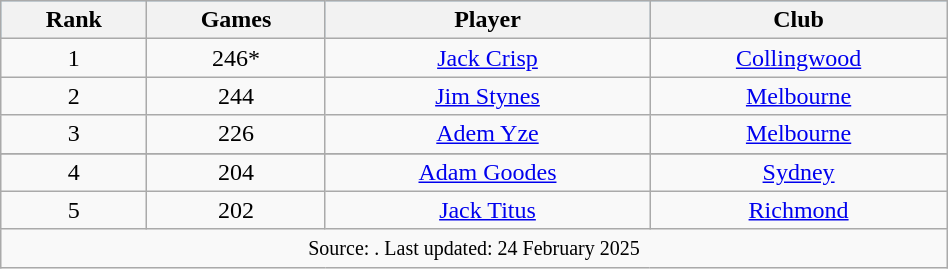<table class="wikitable" style="text-align:center; width:50%;">
<tr style="background:#87cefa;">
<th>Rank</th>
<th>Games</th>
<th>Player</th>
<th>Club</th>
</tr>
<tr>
<td>1</td>
<td>246*</td>
<td><a href='#'>Jack Crisp</a></td>
<td><a href='#'>Collingwood</a></td>
</tr>
<tr>
<td>2</td>
<td>244</td>
<td><a href='#'>Jim Stynes</a></td>
<td><a href='#'>Melbourne</a></td>
</tr>
<tr>
<td>3</td>
<td>226</td>
<td><a href='#'>Adem Yze</a></td>
<td><a href='#'>Melbourne</a></td>
</tr>
<tr style="background:#D9F9E9;">
</tr>
<tr>
<td>4</td>
<td>204</td>
<td><a href='#'>Adam Goodes</a></td>
<td><a href='#'>Sydney</a></td>
</tr>
<tr>
<td>5</td>
<td>202</td>
<td><a href='#'>Jack Titus</a></td>
<td><a href='#'>Richmond</a></td>
</tr>
<tr>
<td colspan="4"><small>Source: . Last updated: 24 February 2025</small></td>
</tr>
</table>
